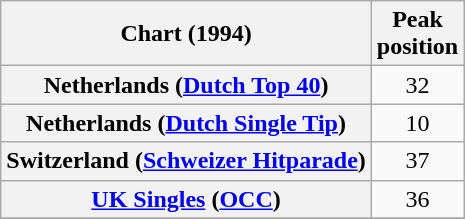<table class="wikitable sortable plainrowheaders" style="text-align:center">
<tr>
<th scope="col">Chart (1994)</th>
<th scope="col">Peak<br>position</th>
</tr>
<tr>
<th scope="row">Netherlands (<a href='#'>Dutch Top 40</a>)</th>
<td>32</td>
</tr>
<tr>
<th scope="row">Netherlands (<a href='#'>Dutch Single Tip</a>)</th>
<td>10</td>
</tr>
<tr>
<th scope="row">Switzerland (<a href='#'>Schweizer Hitparade</a>)</th>
<td>37</td>
</tr>
<tr>
<th scope="row"><a href='#'>UK Singles</a> (<a href='#'>OCC</a>)</th>
<td>36</td>
</tr>
<tr>
</tr>
</table>
